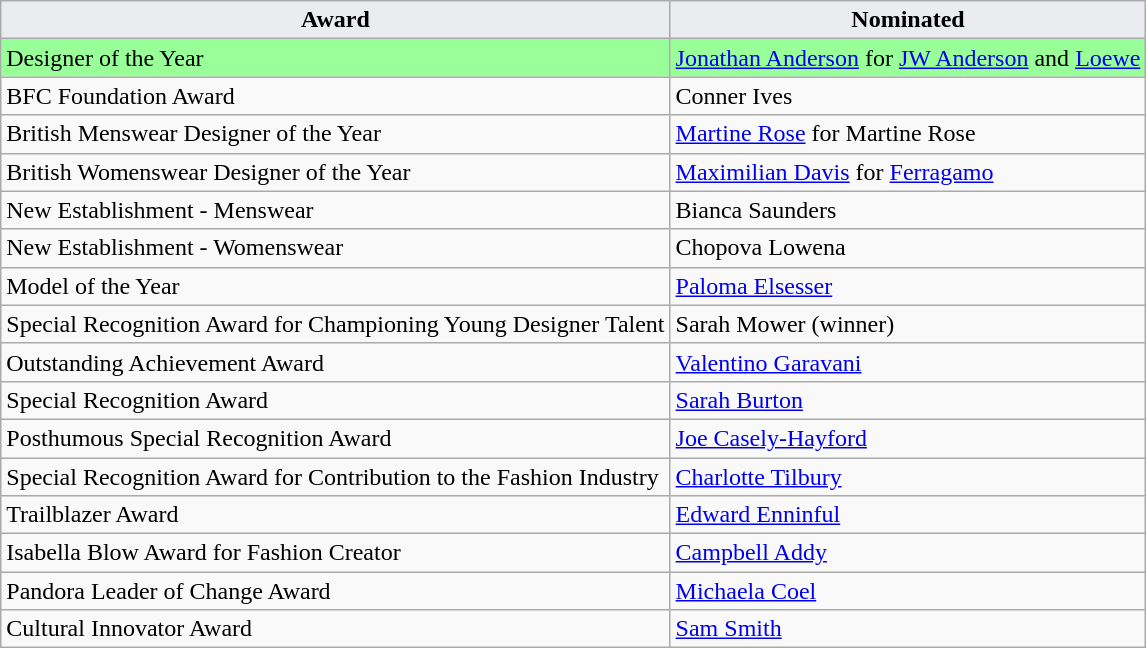<table class="wikitable">
<tr>
<th style="background:#EAECF0">Award</th>
<th style="background:#EAECF0">Nominated</th>
</tr>
<tr>
<td style="background:#99ff99">Designer of the Year</td>
<td style="background:#99ff99"><a href='#'>Jonathan Anderson</a> for <a href='#'>JW Anderson</a> and <a href='#'>Loewe</a></td>
</tr>
<tr>
<td>BFC Foundation Award</td>
<td>Conner Ives</td>
</tr>
<tr>
<td>British Menswear Designer of the Year</td>
<td><a href='#'>Martine Rose</a> for Martine Rose</td>
</tr>
<tr>
<td>British Womenswear Designer of the Year</td>
<td><a href='#'>Maximilian Davis</a> for <a href='#'>Ferragamo</a></td>
</tr>
<tr>
<td>New Establishment - Menswear</td>
<td>Bianca Saunders</td>
</tr>
<tr>
<td>New Establishment - Womenswear</td>
<td>Chopova Lowena</td>
</tr>
<tr>
<td>Model of the Year</td>
<td><a href='#'>Paloma Elsesser</a></td>
</tr>
<tr>
<td>Special Recognition Award for Championing Young Designer Talent</td>
<td>Sarah Mower (winner)</td>
</tr>
<tr>
<td>Outstanding Achievement Award</td>
<td><a href='#'>Valentino Garavani</a></td>
</tr>
<tr>
<td>Special Recognition Award</td>
<td><a href='#'>Sarah Burton</a></td>
</tr>
<tr>
<td>Posthumous Special Recognition Award</td>
<td><a href='#'>Joe Casely-Hayford</a></td>
</tr>
<tr>
<td>Special Recognition Award for Contribution to the Fashion Industry</td>
<td><a href='#'>Charlotte Tilbury</a></td>
</tr>
<tr>
<td>Trailblazer Award</td>
<td><a href='#'>Edward Enninful</a></td>
</tr>
<tr>
<td>Isabella Blow Award for Fashion Creator</td>
<td><a href='#'>Campbell Addy</a></td>
</tr>
<tr>
<td>Pandora Leader of Change Award</td>
<td><a href='#'>Michaela Coel</a></td>
</tr>
<tr>
<td>Cultural Innovator Award</td>
<td><a href='#'>Sam Smith</a></td>
</tr>
</table>
